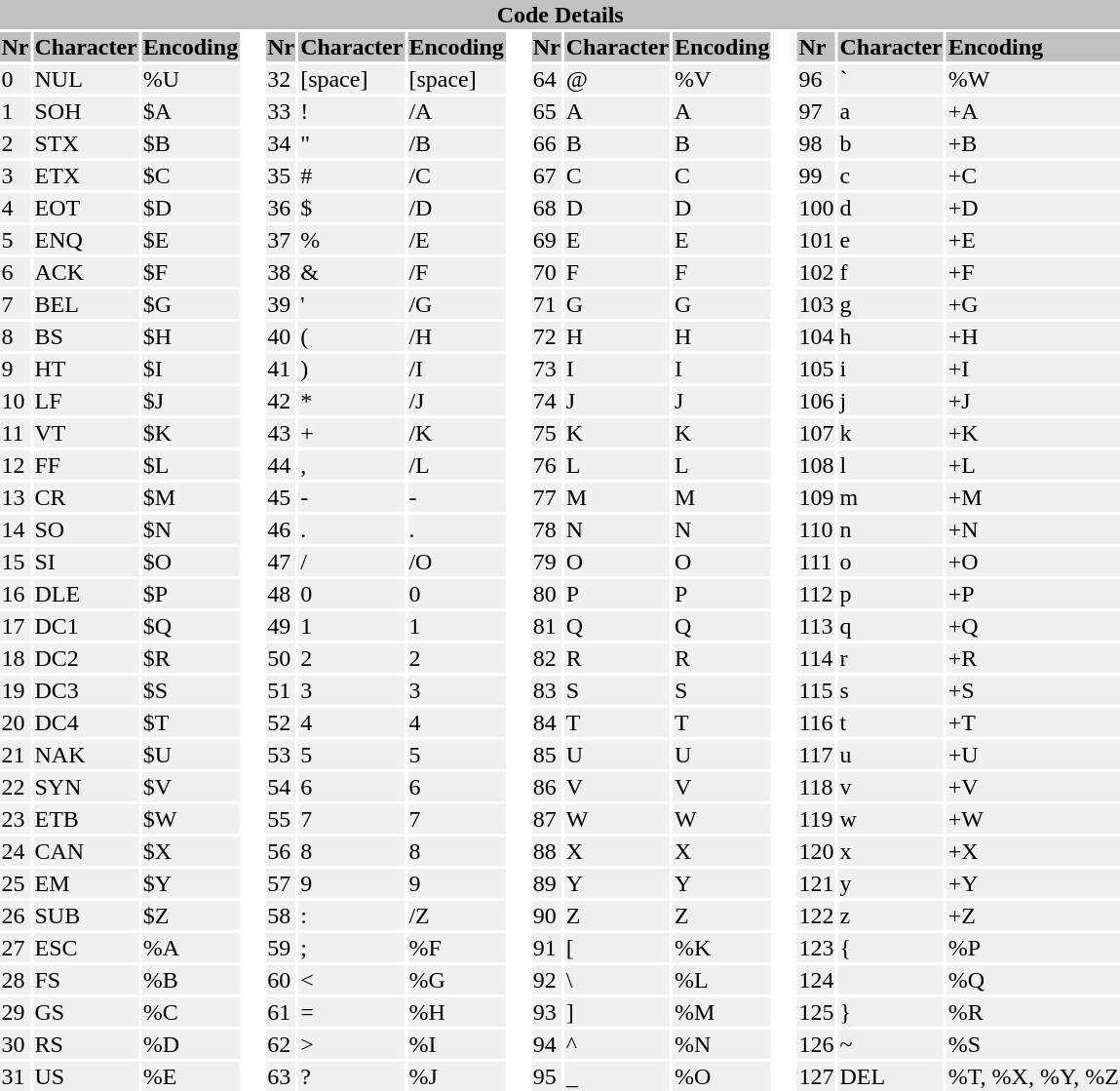<table>
<tr style="background:#C0C0C0">
<td style="text-align:center" colspan="15"><strong>Code Details</strong></td>
</tr>
<tr style="background:#C0C0C0">
<td><strong>Nr</strong></td>
<td><strong>Character</strong></td>
<td><strong>Encoding</strong></td>
<td style="background:#FFFFFF">   </td>
<td><strong>Nr</strong></td>
<td><strong>Character</strong></td>
<td><strong>Encoding</strong></td>
<td style="background:#FFFFFF">   </td>
<td><strong>Nr</strong></td>
<td><strong>Character</strong></td>
<td><strong>Encoding</strong></td>
<td style="background:#FFFFFF">   </td>
<td><strong>Nr</strong></td>
<td><strong>Character</strong></td>
<td><strong>Encoding</strong></td>
</tr>
<tr style="background:#F0F0F0">
<td>0</td>
<td>NUL</td>
<td>%U</td>
<td style="background:#FFFFFF">   </td>
<td>32</td>
<td>[space]</td>
<td>[space]</td>
<td style="background:#FFFFFF">   </td>
<td>64</td>
<td>@</td>
<td>%V</td>
<td style="background:#FFFFFF">   </td>
<td>96</td>
<td>`</td>
<td>%W</td>
</tr>
<tr style="background:#F0F0F0">
<td>1</td>
<td>SOH</td>
<td>$A</td>
<td style="background:#FFFFFF">   </td>
<td>33</td>
<td>!</td>
<td>/A</td>
<td style="background:#FFFFFF">   </td>
<td>65</td>
<td>A</td>
<td>A</td>
<td style="background:#FFFFFF">   </td>
<td>97</td>
<td>a</td>
<td>+A</td>
</tr>
<tr style="background:#F0F0F0">
<td>2</td>
<td>STX</td>
<td>$B</td>
<td style="background:#FFFFFF">   </td>
<td>34</td>
<td>"</td>
<td>/B</td>
<td style="background:#FFFFFF">   </td>
<td>66</td>
<td>B</td>
<td>B</td>
<td style="background:#FFFFFF">   </td>
<td>98</td>
<td>b</td>
<td>+B</td>
</tr>
<tr style="background:#F0F0F0">
<td>3</td>
<td>ETX</td>
<td>$C</td>
<td style="background:#FFFFFF">   </td>
<td>35</td>
<td>#</td>
<td>/C</td>
<td style="background:#FFFFFF">   </td>
<td>67</td>
<td>C</td>
<td>C</td>
<td style="background:#FFFFFF">   </td>
<td>99</td>
<td>c</td>
<td>+C</td>
</tr>
<tr style="background:#F0F0F0">
<td>4</td>
<td>EOT</td>
<td>$D</td>
<td style="background:#FFFFFF">   </td>
<td>36</td>
<td>$</td>
<td>/D</td>
<td style="background:#FFFFFF">   </td>
<td>68</td>
<td>D</td>
<td>D</td>
<td style="background:#FFFFFF">   </td>
<td>100</td>
<td>d</td>
<td>+D</td>
</tr>
<tr style="background:#F0F0F0">
<td>5</td>
<td>ENQ</td>
<td>$E</td>
<td style="background:#FFFFFF">   </td>
<td>37</td>
<td>%</td>
<td>/E</td>
<td style="background:#FFFFFF">   </td>
<td>69</td>
<td>E</td>
<td>E</td>
<td style="background:#FFFFFF">   </td>
<td>101</td>
<td>e</td>
<td>+E</td>
</tr>
<tr style="background:#F0F0F0">
<td>6</td>
<td>ACK</td>
<td>$F</td>
<td style="background:#FFFFFF">   </td>
<td>38</td>
<td>&</td>
<td>/F</td>
<td style="background:#FFFFFF">   </td>
<td>70</td>
<td>F</td>
<td>F</td>
<td style="background:#FFFFFF">   </td>
<td>102</td>
<td>f</td>
<td>+F</td>
</tr>
<tr style="background:#F0F0F0">
<td>7</td>
<td>BEL</td>
<td>$G</td>
<td style="background:#FFFFFF">   </td>
<td>39</td>
<td>'</td>
<td>/G</td>
<td style="background:#FFFFFF">   </td>
<td>71</td>
<td>G</td>
<td>G</td>
<td style="background:#FFFFFF">   </td>
<td>103</td>
<td>g</td>
<td>+G</td>
</tr>
<tr style="background:#F0F0F0">
<td>8</td>
<td>BS</td>
<td>$H</td>
<td style="background:#FFFFFF">   </td>
<td>40</td>
<td>(</td>
<td>/H</td>
<td style="background:#FFFFFF">   </td>
<td>72</td>
<td>H</td>
<td>H</td>
<td style="background:#FFFFFF">   </td>
<td>104</td>
<td>h</td>
<td>+H</td>
</tr>
<tr style="background:#F0F0F0">
<td>9</td>
<td>HT</td>
<td>$I</td>
<td style="background:#FFFFFF">   </td>
<td>41</td>
<td>)</td>
<td>/I</td>
<td style="background:#FFFFFF">   </td>
<td>73</td>
<td>I</td>
<td>I</td>
<td style="background:#FFFFFF">   </td>
<td>105</td>
<td>i</td>
<td>+I</td>
</tr>
<tr style="background:#F0F0F0">
<td>10</td>
<td>LF</td>
<td>$J</td>
<td style="background:#FFFFFF">   </td>
<td>42</td>
<td>*</td>
<td>/J</td>
<td style="background:#FFFFFF">   </td>
<td>74</td>
<td>J</td>
<td>J</td>
<td style="background:#FFFFFF">   </td>
<td>106</td>
<td>j</td>
<td>+J</td>
</tr>
<tr style="background:#F0F0F0">
<td>11</td>
<td>VT</td>
<td>$K</td>
<td style="background:#FFFFFF">   </td>
<td>43</td>
<td>+</td>
<td>/K</td>
<td style="background:#FFFFFF">   </td>
<td>75</td>
<td>K</td>
<td>K</td>
<td style="background:#FFFFFF">   </td>
<td>107</td>
<td>k</td>
<td>+K</td>
</tr>
<tr style="background:#F0F0F0">
<td>12</td>
<td>FF</td>
<td>$L</td>
<td style="background:#FFFFFF">   </td>
<td>44</td>
<td>,</td>
<td>/L</td>
<td style="background:#FFFFFF">   </td>
<td>76</td>
<td>L</td>
<td>L</td>
<td style="background:#FFFFFF">   </td>
<td>108</td>
<td>l</td>
<td>+L</td>
</tr>
<tr style="background:#F0F0F0">
<td>13</td>
<td>CR</td>
<td>$M</td>
<td style="background:#FFFFFF">   </td>
<td>45</td>
<td>-</td>
<td>-</td>
<td style="background:#FFFFFF">   </td>
<td>77</td>
<td>M</td>
<td>M</td>
<td style="background:#FFFFFF">   </td>
<td>109</td>
<td>m</td>
<td>+M</td>
</tr>
<tr style="background:#F0F0F0">
<td>14</td>
<td>SO</td>
<td>$N</td>
<td style="background:#FFFFFF">   </td>
<td>46</td>
<td>.</td>
<td>.</td>
<td style="background:#FFFFFF">   </td>
<td>78</td>
<td>N</td>
<td>N</td>
<td style="background:#FFFFFF">   </td>
<td>110</td>
<td>n</td>
<td>+N</td>
</tr>
<tr style="background:#F0F0F0">
<td>15</td>
<td>SI</td>
<td>$O</td>
<td style="background:#FFFFFF">   </td>
<td>47</td>
<td>/</td>
<td>/O</td>
<td style="background:#FFFFFF">   </td>
<td>79</td>
<td>O</td>
<td>O</td>
<td style="background:#FFFFFF">   </td>
<td>111</td>
<td>o</td>
<td>+O</td>
</tr>
<tr style="background:#F0F0F0">
<td>16</td>
<td>DLE</td>
<td>$P</td>
<td style="background:#FFFFFF">   </td>
<td>48</td>
<td>0</td>
<td>0</td>
<td style="background:#FFFFFF">   </td>
<td>80</td>
<td>P</td>
<td>P</td>
<td style="background:#FFFFFF">   </td>
<td>112</td>
<td>p</td>
<td>+P</td>
</tr>
<tr style="background:#F0F0F0">
<td>17</td>
<td>DC1</td>
<td>$Q</td>
<td style="background:#FFFFFF">   </td>
<td>49</td>
<td>1</td>
<td>1</td>
<td style="background:#FFFFFF">   </td>
<td>81</td>
<td>Q</td>
<td>Q</td>
<td style="background:#FFFFFF">   </td>
<td>113</td>
<td>q</td>
<td>+Q</td>
</tr>
<tr style="background:#F0F0F0">
<td>18</td>
<td>DC2</td>
<td>$R</td>
<td style="background:#FFFFFF">   </td>
<td>50</td>
<td>2</td>
<td>2</td>
<td style="background:#FFFFFF">   </td>
<td>82</td>
<td>R</td>
<td>R</td>
<td style="background:#FFFFFF">   </td>
<td>114</td>
<td>r</td>
<td>+R</td>
</tr>
<tr style="background:#F0F0F0">
<td>19</td>
<td>DC3</td>
<td>$S</td>
<td style="background:#FFFFFF">   </td>
<td>51</td>
<td>3</td>
<td>3</td>
<td style="background:#FFFFFF">   </td>
<td>83</td>
<td>S</td>
<td>S</td>
<td style="background:#FFFFFF">   </td>
<td>115</td>
<td>s</td>
<td>+S</td>
</tr>
<tr style="background:#F0F0F0">
<td>20</td>
<td>DC4</td>
<td>$T</td>
<td style="background:#FFFFFF">   </td>
<td>52</td>
<td>4</td>
<td>4</td>
<td style="background:#FFFFFF">   </td>
<td>84</td>
<td>T</td>
<td>T</td>
<td style="background:#FFFFFF">   </td>
<td>116</td>
<td>t</td>
<td>+T</td>
</tr>
<tr style="background:#F0F0F0">
<td>21</td>
<td>NAK</td>
<td>$U</td>
<td style="background:#FFFFFF">   </td>
<td>53</td>
<td>5</td>
<td>5</td>
<td style="background:#FFFFFF">   </td>
<td>85</td>
<td>U</td>
<td>U</td>
<td style="background:#FFFFFF">   </td>
<td>117</td>
<td>u</td>
<td>+U</td>
</tr>
<tr style="background:#F0F0F0">
<td>22</td>
<td>SYN</td>
<td>$V</td>
<td style="background:#FFFFFF">   </td>
<td>54</td>
<td>6</td>
<td>6</td>
<td style="background:#FFFFFF">   </td>
<td>86</td>
<td>V</td>
<td>V</td>
<td style="background:#FFFFFF">   </td>
<td>118</td>
<td>v</td>
<td>+V</td>
</tr>
<tr style="background:#F0F0F0">
<td>23</td>
<td>ETB</td>
<td>$W</td>
<td style="background:#FFFFFF">   </td>
<td>55</td>
<td>7</td>
<td>7</td>
<td style="background:#FFFFFF">   </td>
<td>87</td>
<td>W</td>
<td>W</td>
<td style="background:#FFFFFF">   </td>
<td>119</td>
<td>w</td>
<td>+W</td>
</tr>
<tr style="background:#F0F0F0">
<td>24</td>
<td>CAN</td>
<td>$X</td>
<td style="background:#FFFFFF">   </td>
<td>56</td>
<td>8</td>
<td>8</td>
<td style="background:#FFFFFF">   </td>
<td>88</td>
<td>X</td>
<td>X</td>
<td style="background:#FFFFFF">   </td>
<td>120</td>
<td>x</td>
<td>+X</td>
</tr>
<tr style="background:#F0F0F0">
<td>25</td>
<td>EM</td>
<td>$Y</td>
<td style="background:#FFFFFF">   </td>
<td>57</td>
<td>9</td>
<td>9</td>
<td style="background:#FFFFFF">   </td>
<td>89</td>
<td>Y</td>
<td>Y</td>
<td style="background:#FFFFFF">   </td>
<td>121</td>
<td>y</td>
<td>+Y</td>
</tr>
<tr style="background:#F0F0F0">
<td>26</td>
<td>SUB</td>
<td>$Z</td>
<td style="background:#FFFFFF">   </td>
<td>58</td>
<td>:</td>
<td>/Z</td>
<td style="background:#FFFFFF">   </td>
<td>90</td>
<td>Z</td>
<td>Z</td>
<td style="background:#FFFFFF">   </td>
<td>122</td>
<td>z</td>
<td>+Z</td>
</tr>
<tr style="background:#F0F0F0">
<td>27</td>
<td>ESC</td>
<td>%A</td>
<td style="background:#FFFFFF">   </td>
<td>59</td>
<td>;</td>
<td>%F</td>
<td style="background:#FFFFFF">   </td>
<td>91</td>
<td>[</td>
<td>%K</td>
<td style="background:#FFFFFF">   </td>
<td>123</td>
<td>{</td>
<td>%P</td>
</tr>
<tr style="background:#F0F0F0">
<td>28</td>
<td>FS</td>
<td>%B</td>
<td style="background:#FFFFFF">   </td>
<td>60</td>
<td><</td>
<td>%G</td>
<td style="background:#FFFFFF">   </td>
<td>92</td>
<td>\</td>
<td>%L</td>
<td style="background:#FFFFFF">   </td>
<td>124</td>
<td></td>
<td>%Q</td>
</tr>
<tr style="background:#F0F0F0">
<td>29</td>
<td>GS</td>
<td>%C</td>
<td style="background:#FFFFFF">   </td>
<td>61</td>
<td>=</td>
<td>%H</td>
<td style="background:#FFFFFF">   </td>
<td>93</td>
<td>]</td>
<td>%M</td>
<td style="background:#FFFFFF">   </td>
<td>125</td>
<td>}</td>
<td>%R</td>
</tr>
<tr style="background:#F0F0F0">
<td>30</td>
<td>RS</td>
<td>%D</td>
<td style="background:#FFFFFF">   </td>
<td>62</td>
<td>></td>
<td>%I</td>
<td style="background:#FFFFFF">   </td>
<td>94</td>
<td>^</td>
<td>%N</td>
<td style="background:#FFFFFF">   </td>
<td>126</td>
<td>~</td>
<td>%S</td>
</tr>
<tr style="background:#F0F0F0">
<td>31</td>
<td>US</td>
<td>%E</td>
<td style="background:#FFFFFF">   </td>
<td>63</td>
<td>?</td>
<td>%J</td>
<td style="background:#FFFFFF">   </td>
<td>95</td>
<td>_</td>
<td>%O</td>
<td style="background:#FFFFFF">   </td>
<td>127</td>
<td>DEL</td>
<td>%T, %X, %Y, %Z</td>
</tr>
</table>
